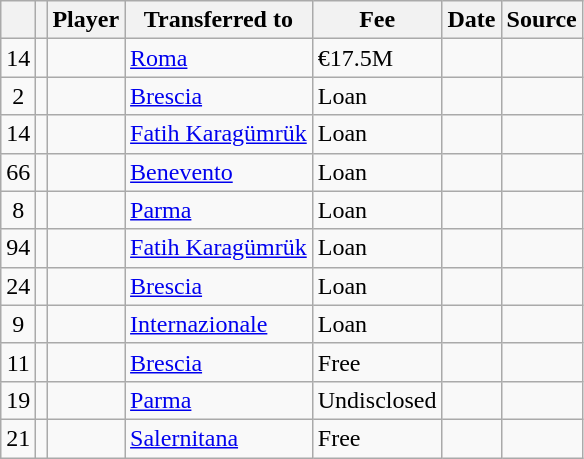<table class="wikitable plainrowheaders sortable">
<tr>
<th></th>
<th></th>
<th scope=col>Player</th>
<th>Transferred to</th>
<th !scope=col; style="width: 65px;">Fee</th>
<th scope=col>Date</th>
<th scope=col>Source</th>
</tr>
<tr>
<td align=center>14</td>
<td align=center></td>
<td></td>
<td> <a href='#'>Roma</a></td>
<td>€17.5M</td>
<td></td>
<td></td>
</tr>
<tr>
<td align=center>2</td>
<td align=center></td>
<td></td>
<td> <a href='#'>Brescia</a></td>
<td>Loan</td>
<td></td>
<td></td>
</tr>
<tr>
<td align=center>14</td>
<td align=center></td>
<td></td>
<td> <a href='#'>Fatih Karagümrük</a></td>
<td>Loan</td>
<td></td>
<td></td>
</tr>
<tr>
<td align=center>66</td>
<td align=center></td>
<td></td>
<td> <a href='#'>Benevento</a></td>
<td>Loan</td>
<td></td>
<td></td>
</tr>
<tr>
<td align=center>8</td>
<td align=center></td>
<td></td>
<td> <a href='#'>Parma</a></td>
<td>Loan</td>
<td></td>
<td></td>
</tr>
<tr>
<td align=center>94</td>
<td align=center></td>
<td></td>
<td> <a href='#'>Fatih Karagümrük</a></td>
<td>Loan</td>
<td></td>
<td></td>
</tr>
<tr>
<td align=center>24</td>
<td align=center></td>
<td></td>
<td> <a href='#'>Brescia</a></td>
<td>Loan</td>
<td></td>
<td></td>
</tr>
<tr>
<td align=center>9</td>
<td align=center></td>
<td></td>
<td> <a href='#'>Internazionale</a></td>
<td>Loan</td>
<td></td>
<td></td>
</tr>
<tr>
<td align=center>11</td>
<td align=center></td>
<td></td>
<td> <a href='#'>Brescia</a></td>
<td>Free</td>
<td></td>
<td></td>
</tr>
<tr>
<td align=center>19</td>
<td align=center></td>
<td></td>
<td> <a href='#'>Parma</a></td>
<td>Undisclosed</td>
<td></td>
<td></td>
</tr>
<tr>
<td align=center>21</td>
<td align=center></td>
<td></td>
<td> <a href='#'>Salernitana</a></td>
<td>Free</td>
<td></td>
<td></td>
</tr>
</table>
